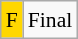<table class="wikitable" style="margin:0.5em auto; font-size:90%; line-height:1.25em;">
<tr>
<td bgcolor="gold" align=center>F</td>
<td>Final</td>
</tr>
</table>
